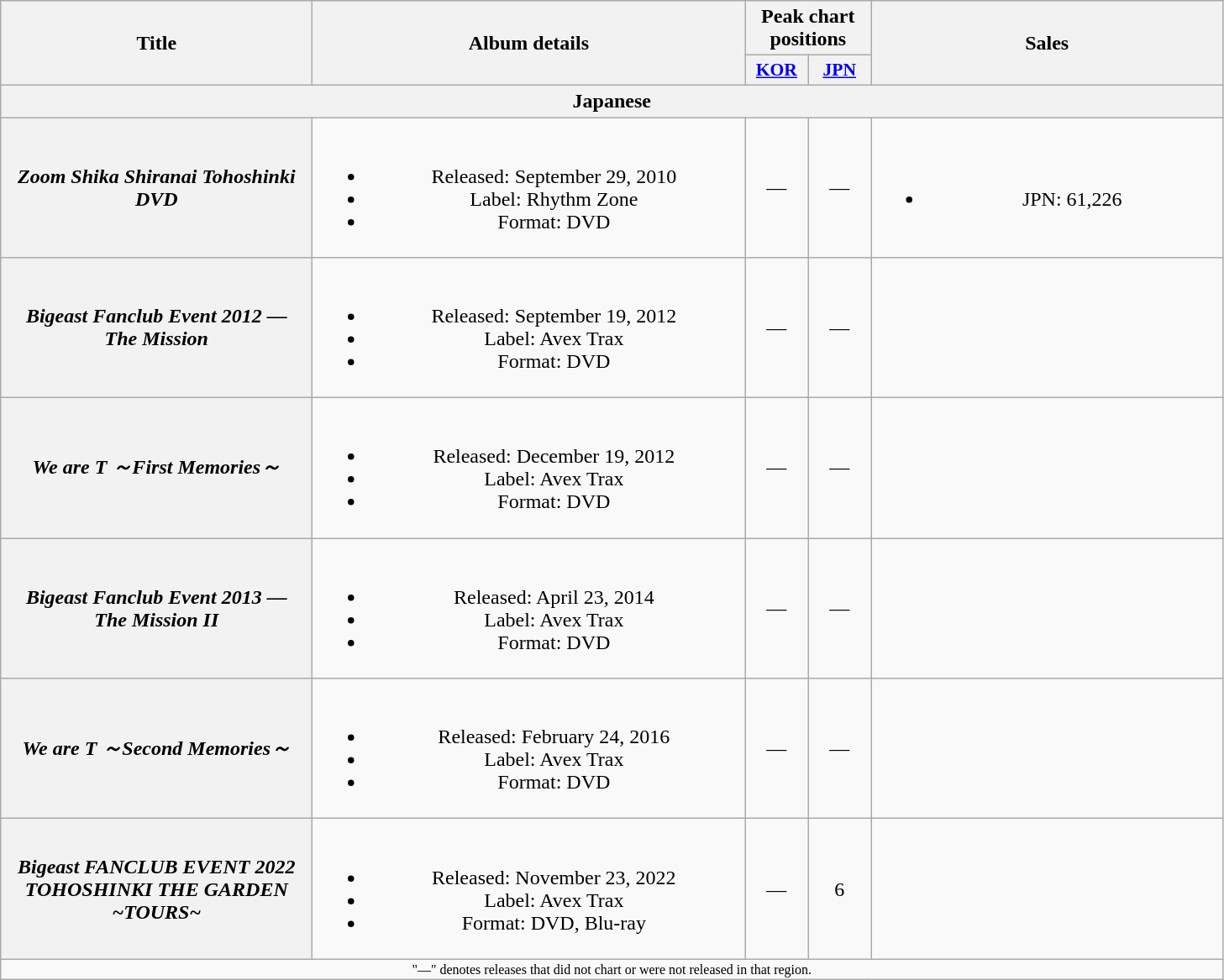<table class="wikitable plainrowheaders" style="text-align:center;">
<tr>
<th scope="col" rowspan="2" style="width:15em;">Title</th>
<th scope="col" rowspan="2" style="width:21em;">Album details</th>
<th scope="col" colspan="2">Peak chart positions</th>
<th scope="col" rowspan="2" style="width:17em;">Sales</th>
</tr>
<tr>
<th scope="col" style="width:3em;font-size:90%;"><a href='#'>KOR</a><br></th>
<th scope="col" style="width:3em;font-size:90%;"><a href='#'>JPN</a><br></th>
</tr>
<tr>
<th colspan="8">Japanese</th>
</tr>
<tr>
<th scope="row"><em>Zoom Shika Shiranai Tohoshinki DVD</em></th>
<td><br><ul><li>Released: September 29, 2010</li><li>Label: Rhythm Zone</li><li>Format: DVD</li></ul></td>
<td style="text-align:center;">—</td>
<td style="text-align:center;">—</td>
<td><br><ul><li>JPN: 61,226</li></ul></td>
</tr>
<tr>
<th scope="row"><em>Bigeast Fanclub Event 2012 —<br>The Mission</em></th>
<td><br><ul><li>Released: September 19, 2012</li><li>Label: Avex Trax</li><li>Format: DVD</li></ul></td>
<td style="text-align:center;">—</td>
<td style="text-align:center;">—</td>
<td></td>
</tr>
<tr>
<th scope="row"><em>We are T ～First Memories～</em></th>
<td><br><ul><li>Released: December 19, 2012</li><li>Label: Avex Trax</li><li>Format: DVD</li></ul></td>
<td style="text-align:center;">—</td>
<td style="text-align:center;">—</td>
<td></td>
</tr>
<tr>
<th scope="row"><em>Bigeast Fanclub Event 2013 —<br>The Mission II</em></th>
<td><br><ul><li>Released: April 23, 2014</li><li>Label: Avex Trax</li><li>Format: DVD</li></ul></td>
<td style="text-align:center;">—</td>
<td style="text-align:center;">—</td>
<td></td>
</tr>
<tr>
<th scope="row"><em>We are T ～Second Memories～</em></th>
<td><br><ul><li>Released: February 24, 2016</li><li>Label: Avex Trax</li><li>Format: DVD</li></ul></td>
<td style="text-align:center;">—</td>
<td style="text-align:center;">—</td>
<td></td>
</tr>
<tr>
<th scope="row"><em>Bigeast FANCLUB EVENT 2022 TOHOSHINKI THE GARDEN ~TOURS~</em></th>
<td><br><ul><li>Released: November 23, 2022</li><li>Label: Avex Trax</li><li>Format: DVD, Blu-ray</li></ul></td>
<td style="text-align:center;">—</td>
<td style="text-align:center;">6</td>
<td></td>
</tr>
<tr>
<td align="center" colspan="14" style="font-size:8pt">"—" denotes releases that did not chart or were not released in that region.</td>
</tr>
</table>
